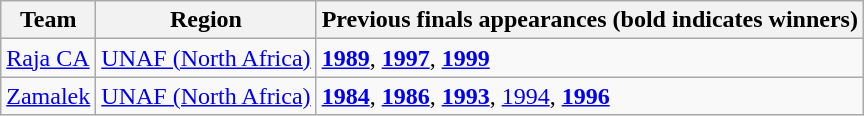<table class="wikitable">
<tr>
<th>Team</th>
<th>Region</th>
<th>Previous finals appearances (bold indicates winners)</th>
</tr>
<tr>
<td> <a href='#'>Raja CA</a></td>
<td><a href='#'>UNAF (North Africa)</a></td>
<td><strong><a href='#'>1989</a></strong>, <strong><a href='#'>1997</a></strong>, <strong><a href='#'>1999</a></strong></td>
</tr>
<tr>
<td> <a href='#'>Zamalek</a></td>
<td><a href='#'>UNAF (North Africa)</a></td>
<td><strong><a href='#'>1984</a></strong>, <strong><a href='#'>1986</a></strong>, <strong><a href='#'>1993</a></strong>, <a href='#'>1994</a>, <strong><a href='#'>1996</a></strong></td>
</tr>
</table>
